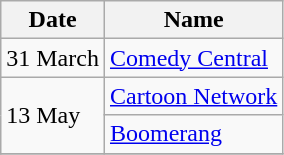<table class="wikitable">
<tr>
<th>Date</th>
<th>Name</th>
</tr>
<tr>
<td>31 March</td>
<td><a href='#'>Comedy Central</a></td>
</tr>
<tr>
<td rowspan=2>13 May</td>
<td><a href='#'>Cartoon Network</a></td>
</tr>
<tr>
<td><a href='#'>Boomerang</a></td>
</tr>
<tr>
</tr>
</table>
